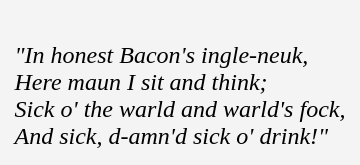<table cellpadding=10 border="0" align=center>
<tr>
<td bgcolor=#f4f4f4><br><em>"In honest Bacon's ingle-neuk,</em><br> 
<em>Here maun I sit and think; </em><br> 
<em>Sick o' the warld and warld's fock,</em><br> 
<em>And sick, d-amn'd sick o' drink!"</em><br></td>
</tr>
</table>
